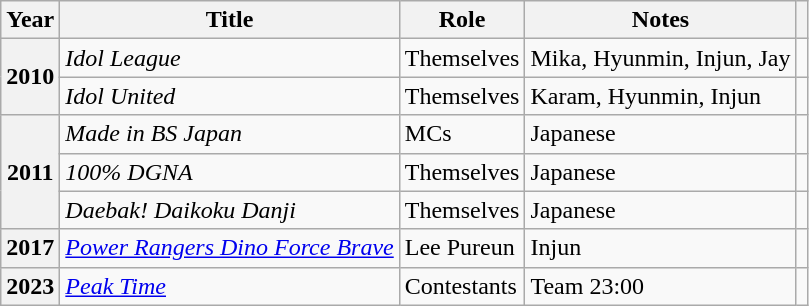<table class="wikitable plainrowheaders sortable">
<tr>
<th scope="col">Year</th>
<th scope="col">Title</th>
<th scope="col">Role</th>
<th scope="col">Notes</th>
<th scope="col" class="unsortable"></th>
</tr>
<tr>
<th rowspan="2" scope="row">2010</th>
<td><em>Idol League</em></td>
<td>Themselves</td>
<td>Mika, Hyunmin, Injun, Jay</td>
<td></td>
</tr>
<tr>
<td><em>Idol United</em></td>
<td>Themselves</td>
<td>Karam, Hyunmin, Injun</td>
<td></td>
</tr>
<tr>
<th rowspan="3" scope="row">2011</th>
<td><em>Made in BS Japan</em></td>
<td>MCs</td>
<td>Japanese</td>
<td></td>
</tr>
<tr>
<td><em>100% DGNA</em></td>
<td>Themselves</td>
<td>Japanese</td>
<td></td>
</tr>
<tr>
<td><em>Daebak! Daikoku Danji</em></td>
<td>Themselves</td>
<td>Japanese</td>
<td></td>
</tr>
<tr>
<th>2017</th>
<td><em><a href='#'>Power Rangers Dino Force Brave</a></em></td>
<td>Lee Pureun</td>
<td>Injun</td>
<td></td>
</tr>
<tr>
<th scope="row">2023</th>
<td><em><a href='#'>Peak Time</a></em></td>
<td>Contestants</td>
<td>Team 23:00</td>
<td style="text-align:center"></td>
</tr>
</table>
